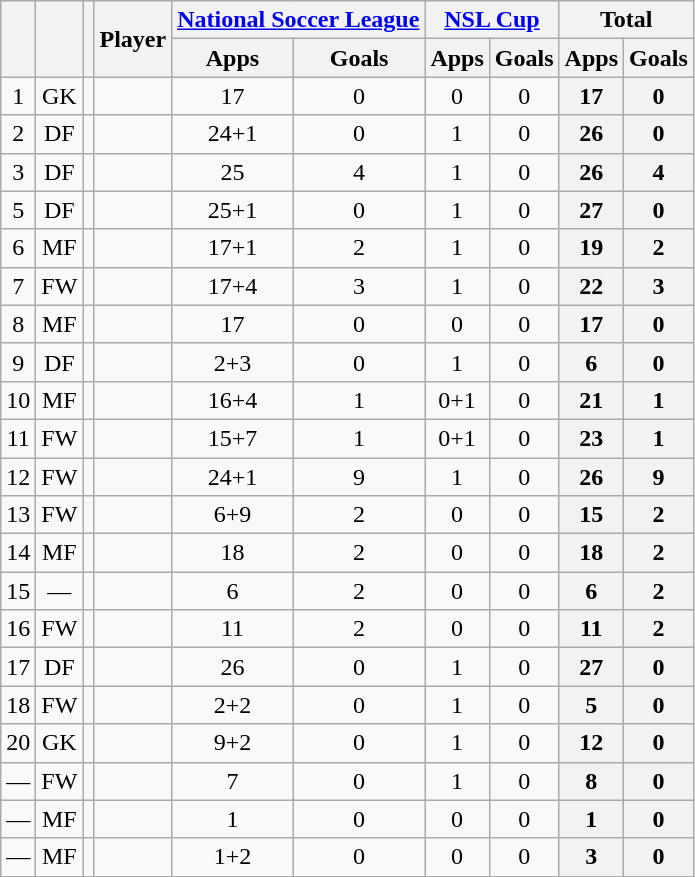<table class="wikitable sortable" style="text-align:center">
<tr>
<th rowspan="2"></th>
<th rowspan="2"></th>
<th rowspan="2"></th>
<th rowspan="2">Player</th>
<th colspan="2"><a href='#'>National Soccer League</a></th>
<th colspan="2"><a href='#'>NSL Cup</a></th>
<th colspan="2">Total</th>
</tr>
<tr>
<th>Apps</th>
<th>Goals</th>
<th>Apps</th>
<th>Goals</th>
<th>Apps</th>
<th>Goals</th>
</tr>
<tr>
<td>1</td>
<td>GK</td>
<td></td>
<td align="left"><br></td>
<td>17</td>
<td>0<br></td>
<td>0</td>
<td>0<br></td>
<th>17</th>
<th>0</th>
</tr>
<tr>
<td>2</td>
<td>DF</td>
<td></td>
<td align="left"><br></td>
<td>24+1</td>
<td>0<br></td>
<td>1</td>
<td>0<br></td>
<th>26</th>
<th>0</th>
</tr>
<tr>
<td>3</td>
<td>DF</td>
<td></td>
<td align="left"><br></td>
<td>25</td>
<td>4<br></td>
<td>1</td>
<td>0<br></td>
<th>26</th>
<th>4</th>
</tr>
<tr>
<td>5</td>
<td>DF</td>
<td></td>
<td align="left"><br></td>
<td>25+1</td>
<td>0<br></td>
<td>1</td>
<td>0<br></td>
<th>27</th>
<th>0</th>
</tr>
<tr>
<td>6</td>
<td>MF</td>
<td></td>
<td align="left"><br></td>
<td>17+1</td>
<td>2<br></td>
<td>1</td>
<td>0<br></td>
<th>19</th>
<th>2</th>
</tr>
<tr>
<td>7</td>
<td>FW</td>
<td></td>
<td align="left"><br></td>
<td>17+4</td>
<td>3<br></td>
<td>1</td>
<td>0<br></td>
<th>22</th>
<th>3</th>
</tr>
<tr>
<td>8</td>
<td>MF</td>
<td></td>
<td align="left"><br></td>
<td>17</td>
<td>0<br></td>
<td>0</td>
<td>0<br></td>
<th>17</th>
<th>0</th>
</tr>
<tr>
<td>9</td>
<td>DF</td>
<td></td>
<td align="left"><br></td>
<td>2+3</td>
<td>0<br></td>
<td>1</td>
<td>0<br></td>
<th>6</th>
<th>0</th>
</tr>
<tr>
<td>10</td>
<td>MF</td>
<td></td>
<td align="left"><br></td>
<td>16+4</td>
<td>1<br></td>
<td>0+1</td>
<td>0<br></td>
<th>21</th>
<th>1</th>
</tr>
<tr>
<td>11</td>
<td>FW</td>
<td></td>
<td align="left"><br></td>
<td>15+7</td>
<td>1<br></td>
<td>0+1</td>
<td>0<br></td>
<th>23</th>
<th>1</th>
</tr>
<tr>
<td>12</td>
<td>FW</td>
<td></td>
<td align="left"><br></td>
<td>24+1</td>
<td>9<br></td>
<td>1</td>
<td>0<br></td>
<th>26</th>
<th>9</th>
</tr>
<tr>
<td>13</td>
<td>FW</td>
<td></td>
<td align="left"><br></td>
<td>6+9</td>
<td>2<br></td>
<td>0</td>
<td>0<br></td>
<th>15</th>
<th>2</th>
</tr>
<tr>
<td>14</td>
<td>MF</td>
<td></td>
<td align="left"><br></td>
<td>18</td>
<td>2<br></td>
<td>0</td>
<td>0<br></td>
<th>18</th>
<th>2</th>
</tr>
<tr>
<td>15</td>
<td>—</td>
<td></td>
<td align="left"><br></td>
<td>6</td>
<td>2<br></td>
<td>0</td>
<td>0<br></td>
<th>6</th>
<th>2</th>
</tr>
<tr>
<td>16</td>
<td>FW</td>
<td></td>
<td align="left"><br></td>
<td>11</td>
<td>2<br></td>
<td>0</td>
<td>0<br></td>
<th>11</th>
<th>2</th>
</tr>
<tr>
<td>17</td>
<td>DF</td>
<td></td>
<td align="left"><br></td>
<td>26</td>
<td>0<br></td>
<td>1</td>
<td>0<br></td>
<th>27</th>
<th>0</th>
</tr>
<tr>
<td>18</td>
<td>FW</td>
<td></td>
<td align="left"><br></td>
<td>2+2</td>
<td>0<br></td>
<td>1</td>
<td>0<br></td>
<th>5</th>
<th>0</th>
</tr>
<tr>
<td>20</td>
<td>GK</td>
<td></td>
<td align="left"><br></td>
<td>9+2</td>
<td>0<br></td>
<td>1</td>
<td>0<br></td>
<th>12</th>
<th>0</th>
</tr>
<tr>
<td>—</td>
<td>FW</td>
<td></td>
<td align="left"><br></td>
<td>7</td>
<td>0<br></td>
<td>1</td>
<td>0<br></td>
<th>8</th>
<th>0</th>
</tr>
<tr>
<td>—</td>
<td>MF</td>
<td></td>
<td align="left"><br></td>
<td>1</td>
<td>0<br></td>
<td>0</td>
<td>0<br></td>
<th>1</th>
<th>0</th>
</tr>
<tr>
<td>—</td>
<td>MF</td>
<td></td>
<td align="left"><br></td>
<td>1+2</td>
<td>0<br></td>
<td>0</td>
<td>0<br></td>
<th>3</th>
<th>0</th>
</tr>
</table>
